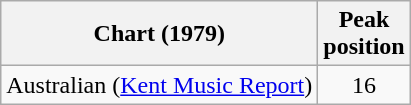<table class="wikitable">
<tr>
<th>Chart (1979)</th>
<th>Peak<br>position</th>
</tr>
<tr>
<td>Australian (<a href='#'>Kent Music Report</a>)</td>
<td align="center">16</td>
</tr>
</table>
